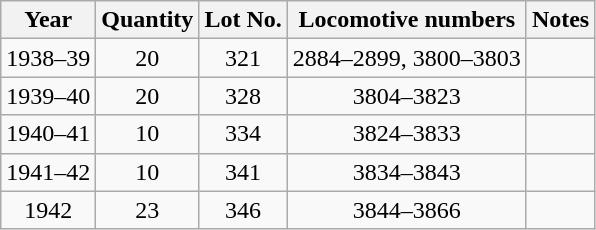<table class="wikitable" style="text-align:center">
<tr>
<th>Year</th>
<th>Quantity</th>
<th>Lot No.</th>
<th>Locomotive numbers</th>
<th>Notes</th>
</tr>
<tr>
<td>1938–39</td>
<td>20</td>
<td>321</td>
<td>2884–2899, 3800–3803</td>
<td align=left></td>
</tr>
<tr>
<td>1939–40</td>
<td>20</td>
<td>328</td>
<td>3804–3823</td>
<td align=left></td>
</tr>
<tr>
<td>1940–41</td>
<td>10</td>
<td>334</td>
<td>3824–3833</td>
<td align-left></td>
</tr>
<tr>
<td>1941–42</td>
<td>10</td>
<td>341</td>
<td>3834–3843</td>
<td align=left></td>
</tr>
<tr>
<td>1942</td>
<td>23</td>
<td>346</td>
<td>3844–3866</td>
<td align=left></td>
</tr>
</table>
